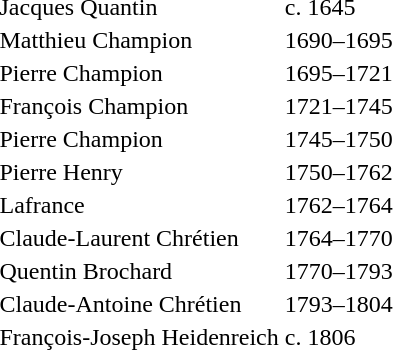<table>
<tr>
<td>Jacques Quantin</td>
<td>c. 1645</td>
</tr>
<tr>
<td>Matthieu Champion</td>
<td>1690–1695</td>
</tr>
<tr>
<td>Pierre Champion</td>
<td>1695–1721</td>
</tr>
<tr>
<td>François Champion</td>
<td>1721–1745</td>
</tr>
<tr>
<td>Pierre Champion</td>
<td>1745–1750</td>
</tr>
<tr>
<td>Pierre Henry</td>
<td>1750–1762</td>
</tr>
<tr>
<td>Lafrance</td>
<td>1762–1764</td>
</tr>
<tr>
<td>Claude-Laurent Chrétien</td>
<td>1764–1770</td>
</tr>
<tr>
<td>Quentin Brochard</td>
<td>1770–1793</td>
</tr>
<tr>
<td>Claude-Antoine Chrétien</td>
<td>1793–1804</td>
</tr>
<tr>
<td>François-Joseph Heidenreich</td>
<td>c. 1806</td>
</tr>
</table>
